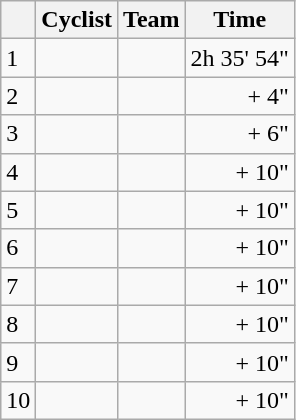<table class="wikitable">
<tr>
<th></th>
<th>Cyclist</th>
<th>Team</th>
<th>Time</th>
</tr>
<tr>
<td>1</td>
<td>  </td>
<td></td>
<td align="right">2h 35' 54"</td>
</tr>
<tr>
<td>2</td>
<td></td>
<td></td>
<td align="right">+ 4"</td>
</tr>
<tr>
<td>3</td>
<td></td>
<td></td>
<td align="right">+ 6"</td>
</tr>
<tr>
<td>4</td>
<td></td>
<td></td>
<td align="right">+ 10"</td>
</tr>
<tr>
<td>5</td>
<td></td>
<td></td>
<td align="right">+ 10"</td>
</tr>
<tr>
<td>6</td>
<td></td>
<td></td>
<td align="right">+ 10"</td>
</tr>
<tr>
<td>7</td>
<td></td>
<td></td>
<td align="right">+ 10"</td>
</tr>
<tr>
<td>8</td>
<td></td>
<td></td>
<td align="right">+ 10"</td>
</tr>
<tr>
<td>9</td>
<td></td>
<td></td>
<td align="right">+ 10"</td>
</tr>
<tr>
<td>10</td>
<td></td>
<td></td>
<td align="right">+ 10"</td>
</tr>
</table>
